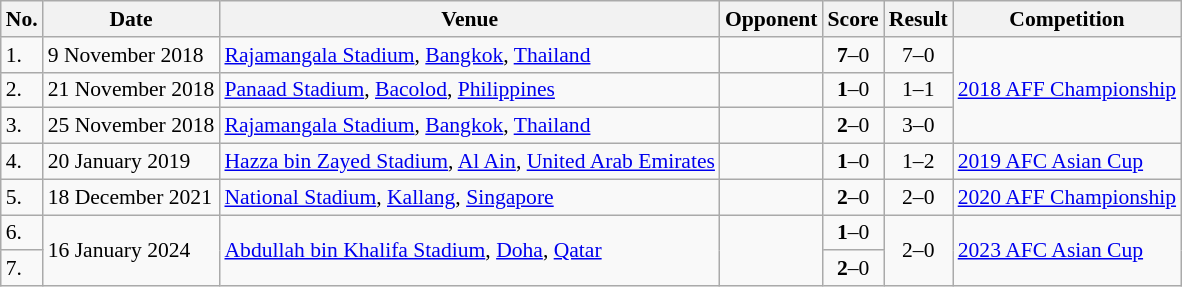<table class="wikitable" style="font-size:90%;">
<tr>
<th>No.</th>
<th>Date</th>
<th>Venue</th>
<th>Opponent</th>
<th>Score</th>
<th>Result</th>
<th>Competition</th>
</tr>
<tr>
<td>1.</td>
<td>9 November 2018</td>
<td><a href='#'>Rajamangala Stadium</a>, <a href='#'>Bangkok</a>, <a href='#'>Thailand</a></td>
<td></td>
<td align=center><strong>7</strong>–0</td>
<td align=center>7–0</td>
<td rowspan="3"><a href='#'>2018 AFF Championship</a></td>
</tr>
<tr>
<td>2.</td>
<td>21 November 2018</td>
<td><a href='#'>Panaad Stadium</a>, <a href='#'>Bacolod</a>, <a href='#'>Philippines</a></td>
<td></td>
<td align=center><strong>1</strong>–0</td>
<td align=center>1–1</td>
</tr>
<tr>
<td>3.</td>
<td>25 November 2018</td>
<td><a href='#'>Rajamangala Stadium</a>, <a href='#'>Bangkok</a>, <a href='#'>Thailand</a></td>
<td></td>
<td align=center><strong>2</strong>–0</td>
<td align=center>3–0</td>
</tr>
<tr>
<td>4.</td>
<td>20 January 2019</td>
<td><a href='#'>Hazza bin Zayed Stadium</a>, <a href='#'>Al Ain</a>, <a href='#'>United Arab Emirates</a></td>
<td></td>
<td align=center><strong>1</strong>–0</td>
<td align=center>1–2</td>
<td><a href='#'>2019 AFC Asian Cup</a></td>
</tr>
<tr>
<td>5.</td>
<td>18 December 2021</td>
<td><a href='#'>National Stadium</a>, <a href='#'>Kallang</a>, <a href='#'>Singapore</a></td>
<td></td>
<td align=center><strong>2</strong>–0</td>
<td align=center>2–0</td>
<td><a href='#'>2020 AFF Championship</a></td>
</tr>
<tr>
<td>6.</td>
<td rowspan="2">16 January 2024</td>
<td rowspan="2"><a href='#'>Abdullah bin Khalifa Stadium</a>, <a href='#'>Doha</a>, <a href='#'>Qatar</a></td>
<td rowspan="2"></td>
<td align=center><strong>1</strong>–0</td>
<td rowspan="2" align=center>2–0</td>
<td rowspan="2"><a href='#'>2023 AFC Asian Cup</a></td>
</tr>
<tr>
<td>7.</td>
<td align=center><strong>2</strong>–0</td>
</tr>
</table>
